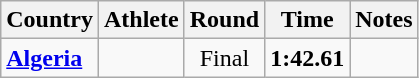<table class="wikitable sortable" style="text-align:center">
<tr>
<th>Country</th>
<th>Athlete</th>
<th>Round</th>
<th>Time</th>
<th>Notes</th>
</tr>
<tr>
<td align=left><strong><a href='#'>Algeria</a></strong></td>
<td align=left></td>
<td>Final</td>
<td><strong>1:42.61</strong></td>
<td></td>
</tr>
</table>
